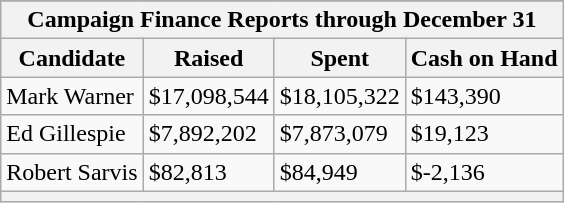<table class="wikitable">
<tr>
</tr>
<tr>
<th colspan=4>Campaign Finance Reports through December 31</th>
</tr>
<tr>
<th>Candidate</th>
<th>Raised</th>
<th>Spent</th>
<th>Cash on Hand</th>
</tr>
<tr>
<td>Mark Warner</td>
<td>$17,098,544</td>
<td>$18,105,322</td>
<td>$143,390</td>
</tr>
<tr>
<td>Ed Gillespie</td>
<td>$7,892,202</td>
<td>$7,873,079</td>
<td>$19,123</td>
</tr>
<tr>
<td>Robert Sarvis</td>
<td>$82,813</td>
<td>$84,949</td>
<td>$-2,136</td>
</tr>
<tr>
<th colspan=4></th>
</tr>
</table>
